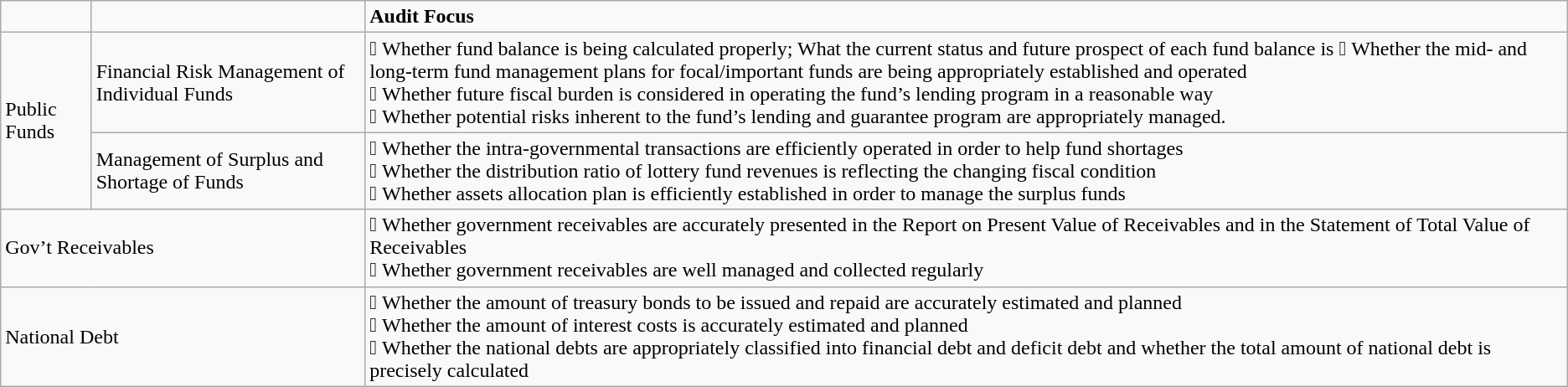<table class="wikitable">
<tr>
<td></td>
<td></td>
<td><strong>Audit Focus</strong></td>
</tr>
<tr>
<td rowspan="2">Public Funds</td>
<td>Financial  Risk Management of Individual Funds</td>
<td> Whether  fund balance is being calculated properly; What the current status and future  prospect of each fund balance is  Whether the mid- and long-term fund  management plans for focal/important funds are being appropriately  established and operated<br> Whether future fiscal burden is considered  in operating the fund’s lending program in a reasonable way<br> Whether potential risks inherent to the  fund’s lending and guarantee program are appropriately managed.</td>
</tr>
<tr>
<td>Management of  Surplus and Shortage of Funds</td>
<td> Whether the  intra-governmental transactions are efficiently operated in order to help  fund shortages<br> Whether the  distribution ratio of lottery fund revenues is reflecting the changing fiscal  condition<br> Whether assets  allocation plan is efficiently established in order to manage the surplus  funds</td>
</tr>
<tr>
<td colspan="2">Gov’t  Receivables</td>
<td> Whether  government receivables are accurately presented in the Report on Present  Value of Receivables and in the Statement of Total Value of Receivables<br> Whether  government receivables are well managed and collected regularly</td>
</tr>
<tr>
<td colspan="2">National Debt</td>
<td> Whether the  amount of treasury bonds to be issued and repaid are accurately estimated and  planned<br> Whether the  amount of interest costs is accurately estimated and planned<br> Whether the national debts are  appropriately classified into financial debt and deficit debt and whether the  total amount of national debt is precisely calculated</td>
</tr>
</table>
